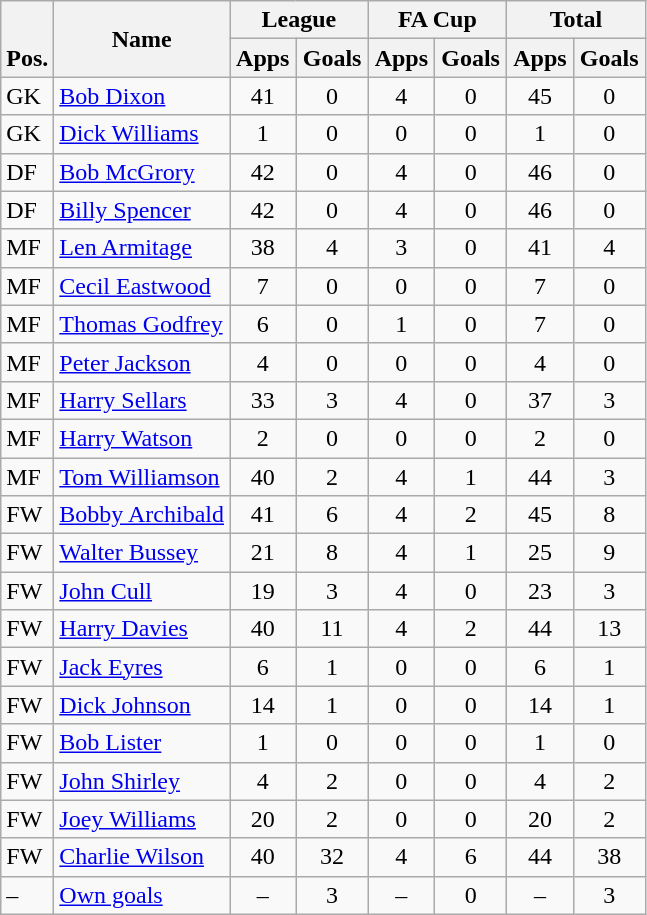<table class="wikitable" style="text-align:center">
<tr>
<th rowspan="2" valign="bottom">Pos.</th>
<th rowspan="2">Name</th>
<th colspan="2" width="85">League</th>
<th colspan="2" width="85">FA Cup</th>
<th colspan="2" width="85">Total</th>
</tr>
<tr>
<th>Apps</th>
<th>Goals</th>
<th>Apps</th>
<th>Goals</th>
<th>Apps</th>
<th>Goals</th>
</tr>
<tr>
<td align="left">GK</td>
<td align="left"> <a href='#'>Bob Dixon</a></td>
<td>41</td>
<td>0</td>
<td>4</td>
<td>0</td>
<td>45</td>
<td>0</td>
</tr>
<tr>
<td align="left">GK</td>
<td align="left"> <a href='#'>Dick Williams</a></td>
<td>1</td>
<td>0</td>
<td>0</td>
<td>0</td>
<td>1</td>
<td>0</td>
</tr>
<tr>
<td align="left">DF</td>
<td align="left"> <a href='#'>Bob McGrory</a></td>
<td>42</td>
<td>0</td>
<td>4</td>
<td>0</td>
<td>46</td>
<td>0</td>
</tr>
<tr>
<td align="left">DF</td>
<td align="left"> <a href='#'>Billy Spencer</a></td>
<td>42</td>
<td>0</td>
<td>4</td>
<td>0</td>
<td>46</td>
<td>0</td>
</tr>
<tr>
<td align="left">MF</td>
<td align="left"> <a href='#'>Len Armitage</a></td>
<td>38</td>
<td>4</td>
<td>3</td>
<td>0</td>
<td>41</td>
<td>4</td>
</tr>
<tr>
<td align="left">MF</td>
<td align="left"> <a href='#'>Cecil Eastwood</a></td>
<td>7</td>
<td>0</td>
<td>0</td>
<td>0</td>
<td>7</td>
<td>0</td>
</tr>
<tr>
<td align="left">MF</td>
<td align="left"> <a href='#'>Thomas Godfrey</a></td>
<td>6</td>
<td>0</td>
<td>1</td>
<td>0</td>
<td>7</td>
<td>0</td>
</tr>
<tr>
<td align="left">MF</td>
<td align="left"> <a href='#'>Peter Jackson</a></td>
<td>4</td>
<td>0</td>
<td>0</td>
<td>0</td>
<td>4</td>
<td>0</td>
</tr>
<tr>
<td align="left">MF</td>
<td align="left"> <a href='#'>Harry Sellars</a></td>
<td>33</td>
<td>3</td>
<td>4</td>
<td>0</td>
<td>37</td>
<td>3</td>
</tr>
<tr>
<td align="left">MF</td>
<td align="left"> <a href='#'>Harry Watson</a></td>
<td>2</td>
<td>0</td>
<td>0</td>
<td>0</td>
<td>2</td>
<td>0</td>
</tr>
<tr>
<td align="left">MF</td>
<td align="left"> <a href='#'>Tom Williamson</a></td>
<td>40</td>
<td>2</td>
<td>4</td>
<td>1</td>
<td>44</td>
<td>3</td>
</tr>
<tr>
<td align="left">FW</td>
<td align="left"> <a href='#'>Bobby Archibald</a></td>
<td>41</td>
<td>6</td>
<td>4</td>
<td>2</td>
<td>45</td>
<td>8</td>
</tr>
<tr>
<td align="left">FW</td>
<td align="left"> <a href='#'>Walter Bussey</a></td>
<td>21</td>
<td>8</td>
<td>4</td>
<td>1</td>
<td>25</td>
<td>9</td>
</tr>
<tr>
<td align="left">FW</td>
<td align="left"> <a href='#'>John Cull</a></td>
<td>19</td>
<td>3</td>
<td>4</td>
<td>0</td>
<td>23</td>
<td>3</td>
</tr>
<tr>
<td align="left">FW</td>
<td align="left"> <a href='#'>Harry Davies</a></td>
<td>40</td>
<td>11</td>
<td>4</td>
<td>2</td>
<td>44</td>
<td>13</td>
</tr>
<tr>
<td align="left">FW</td>
<td align="left"> <a href='#'>Jack Eyres</a></td>
<td>6</td>
<td>1</td>
<td>0</td>
<td>0</td>
<td>6</td>
<td>1</td>
</tr>
<tr>
<td align="left">FW</td>
<td align="left"> <a href='#'>Dick Johnson</a></td>
<td>14</td>
<td>1</td>
<td>0</td>
<td>0</td>
<td>14</td>
<td>1</td>
</tr>
<tr>
<td align="left">FW</td>
<td align="left"> <a href='#'>Bob Lister</a></td>
<td>1</td>
<td>0</td>
<td>0</td>
<td>0</td>
<td>1</td>
<td>0</td>
</tr>
<tr>
<td align="left">FW</td>
<td align="left"> <a href='#'>John Shirley</a></td>
<td>4</td>
<td>2</td>
<td>0</td>
<td>0</td>
<td>4</td>
<td>2</td>
</tr>
<tr>
<td align="left">FW</td>
<td align="left"> <a href='#'>Joey Williams</a></td>
<td>20</td>
<td>2</td>
<td>0</td>
<td>0</td>
<td>20</td>
<td>2</td>
</tr>
<tr>
<td align="left">FW</td>
<td align="left"> <a href='#'>Charlie Wilson</a></td>
<td>40</td>
<td>32</td>
<td>4</td>
<td>6</td>
<td>44</td>
<td>38</td>
</tr>
<tr>
<td align="left">–</td>
<td align="left"><a href='#'>Own goals</a></td>
<td>–</td>
<td>3</td>
<td>–</td>
<td>0</td>
<td>–</td>
<td>3</td>
</tr>
</table>
